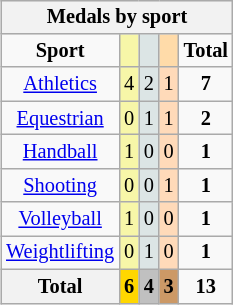<table class=wikitable style="font-size:85%; float:right;text-align:center">
<tr bgcolor=EFEFEF>
<th colspan=7>Medals by sport</th>
</tr>
<tr>
<td><strong>Sport</strong></td>
<td bgcolor=F7F6A8></td>
<td bgcolor=DCE5E5></td>
<td bgcolor=FFDBA9></td>
<td><strong>Total</strong></td>
</tr>
<tr>
<td><a href='#'>Athletics</a></td>
<td bgcolor=F7F6A8>4</td>
<td bgcolor=DCE5E5>2</td>
<td bgcolor=FFDAB9>1</td>
<td><strong>7</strong></td>
</tr>
<tr>
<td><a href='#'>Equestrian</a></td>
<td bgcolor=F7F6A8>0</td>
<td bgcolor=DCE5E5>1</td>
<td bgcolor=FFDAB9>1</td>
<td><strong>2</strong></td>
</tr>
<tr>
<td><a href='#'>Handball</a></td>
<td bgcolor=F7F6A8>1</td>
<td bgcolor=DCE5E5>0</td>
<td bgcolor=FFDAB9>0</td>
<td><strong>1</strong></td>
</tr>
<tr>
<td><a href='#'>Shooting</a></td>
<td bgcolor=F7F6A8>0</td>
<td bgcolor=DCE5E5>0</td>
<td bgcolor=FFDAB9>1</td>
<td><strong>1</strong></td>
</tr>
<tr>
<td><a href='#'>Volleyball</a></td>
<td bgcolor=F7F6A8>1</td>
<td bgcolor=DCE5E5>0</td>
<td bgcolor=FFDAB9>0</td>
<td><strong>1</strong></td>
</tr>
<tr>
<td><a href='#'>Weightlifting</a></td>
<td bgcolor=F7F6A8>0</td>
<td bgcolor=DCE5E5>1</td>
<td bgcolor=FFDAB9>0</td>
<td><strong>1</strong></td>
</tr>
<tr>
<th>Total</th>
<td style="background:gold;"><strong>6</strong></td>
<td style="background:silver;"><strong>4</strong></td>
<td style="background:#c96;"><strong>3</strong></td>
<td><strong>13</strong></td>
</tr>
</table>
